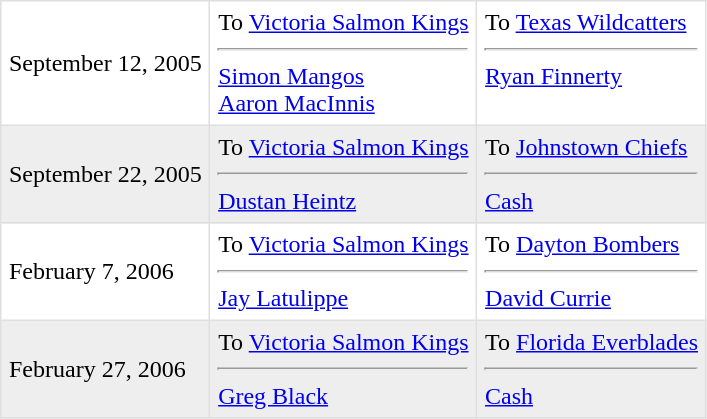<table border=1 style="border-collapse:collapse" bordercolor="#DFDFDF"  cellpadding="5">
<tr>
<td>September 12, 2005<br></td>
<td valign="top">To <a href='#'>Victoria Salmon Kings</a><hr><a href='#'>Simon Mangos</a><br><a href='#'>Aaron MacInnis</a></td>
<td valign="top">To <a href='#'>Texas Wildcatters</a><hr><a href='#'>Ryan Finnerty</a></td>
</tr>
<tr bgcolor="eeeeee">
<td>September 22, 2005<br></td>
<td valign="top">To <a href='#'>Victoria Salmon Kings</a><hr><a href='#'>Dustan Heintz</a></td>
<td valign="top">To <a href='#'>Johnstown Chiefs</a><hr><a href='#'>Cash</a></td>
</tr>
<tr>
<td>February 7, 2006<br></td>
<td valign="top">To <a href='#'>Victoria Salmon Kings</a><hr><a href='#'>Jay Latulippe</a></td>
<td valign="top">To <a href='#'>Dayton Bombers</a><hr><a href='#'>David Currie</a></td>
</tr>
<tr bgcolor="eeeeee">
<td>February 27, 2006<br></td>
<td valign="top">To <a href='#'>Victoria Salmon Kings</a><hr><a href='#'>Greg Black</a></td>
<td valign="top">To <a href='#'>Florida Everblades</a><hr><a href='#'>Cash</a></td>
</tr>
</table>
